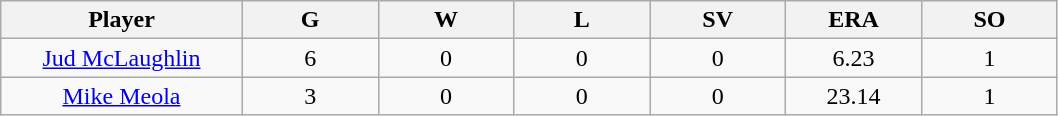<table class="wikitable sortable">
<tr>
<th bgcolor="#DDDDFF" width="16%">Player</th>
<th bgcolor="#DDDDFF" width="9%">G</th>
<th bgcolor="#DDDDFF" width="9%">W</th>
<th bgcolor="#DDDDFF" width="9%">L</th>
<th bgcolor="#DDDDFF" width="9%">SV</th>
<th bgcolor="#DDDDFF" width="9%">ERA</th>
<th bgcolor="#DDDDFF" width="9%">SO</th>
</tr>
<tr align="center">
<td><a href='#'>Jud McLaughlin</a></td>
<td>6</td>
<td>0</td>
<td>0</td>
<td>0</td>
<td>6.23</td>
<td>1</td>
</tr>
<tr align="center">
<td><a href='#'>Mike Meola</a></td>
<td>3</td>
<td>0</td>
<td>0</td>
<td>0</td>
<td>23.14</td>
<td>1</td>
</tr>
</table>
